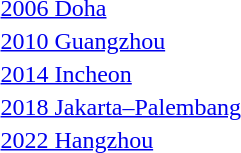<table>
<tr>
<td><a href='#'>2006 Doha</a></td>
<td></td>
<td></td>
<td></td>
</tr>
<tr>
<td><a href='#'>2010 Guangzhou</a></td>
<td></td>
<td></td>
<td></td>
</tr>
<tr>
<td><a href='#'>2014 Incheon</a></td>
<td></td>
<td></td>
<td></td>
</tr>
<tr>
<td><a href='#'>2018 Jakarta–Palembang</a></td>
<td></td>
<td></td>
<td></td>
</tr>
<tr>
<td><a href='#'>2022 Hangzhou</a></td>
<td></td>
<td></td>
<td></td>
</tr>
</table>
